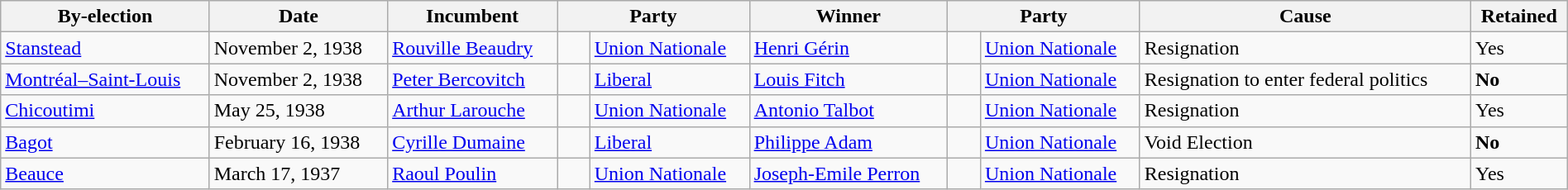<table class=wikitable style="width:100%">
<tr>
<th>By-election</th>
<th>Date</th>
<th>Incumbent</th>
<th colspan=2>Party</th>
<th>Winner</th>
<th colspan=2>Party</th>
<th>Cause</th>
<th>Retained</th>
</tr>
<tr>
<td><a href='#'>Stanstead</a></td>
<td>November 2, 1938</td>
<td><a href='#'>Rouville Beaudry</a></td>
<td>    </td>
<td><a href='#'>Union Nationale</a></td>
<td><a href='#'>Henri Gérin</a></td>
<td>    </td>
<td><a href='#'>Union Nationale</a></td>
<td>Resignation</td>
<td>Yes</td>
</tr>
<tr>
<td><a href='#'>Montréal–Saint-Louis</a></td>
<td>November 2, 1938</td>
<td><a href='#'>Peter Bercovitch</a></td>
<td>    </td>
<td><a href='#'>Liberal</a></td>
<td><a href='#'>Louis Fitch</a></td>
<td>    </td>
<td><a href='#'>Union Nationale</a></td>
<td>Resignation to enter federal politics</td>
<td><strong>No</strong></td>
</tr>
<tr>
<td><a href='#'>Chicoutimi</a></td>
<td>May 25, 1938</td>
<td><a href='#'>Arthur Larouche</a></td>
<td>    </td>
<td><a href='#'>Union Nationale</a></td>
<td><a href='#'>Antonio Talbot</a></td>
<td>    </td>
<td><a href='#'>Union Nationale</a></td>
<td>Resignation</td>
<td>Yes</td>
</tr>
<tr>
<td><a href='#'>Bagot</a></td>
<td>February 16, 1938</td>
<td><a href='#'>Cyrille Dumaine</a></td>
<td>    </td>
<td><a href='#'>Liberal</a></td>
<td><a href='#'>Philippe Adam</a></td>
<td>    </td>
<td><a href='#'>Union Nationale</a></td>
<td>Void Election</td>
<td><strong>No</strong></td>
</tr>
<tr>
<td><a href='#'>Beauce</a></td>
<td>March 17, 1937</td>
<td><a href='#'>Raoul Poulin</a></td>
<td>    </td>
<td><a href='#'>Union Nationale</a></td>
<td><a href='#'>Joseph-Emile Perron</a></td>
<td>    </td>
<td><a href='#'>Union Nationale</a></td>
<td>Resignation</td>
<td>Yes</td>
</tr>
</table>
